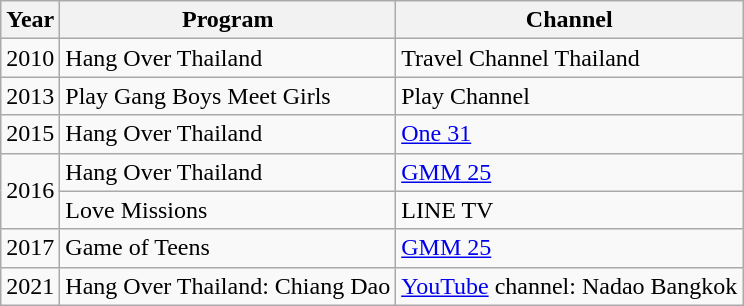<table class="wikitable">
<tr>
<th>Year</th>
<th>Program</th>
<th>Channel</th>
</tr>
<tr>
<td>2010</td>
<td>Hang Over Thailand</td>
<td>Travel Channel Thailand</td>
</tr>
<tr>
<td>2013</td>
<td>Play Gang Boys Meet Girls</td>
<td>Play Channel</td>
</tr>
<tr>
<td>2015</td>
<td>Hang Over Thailand</td>
<td><a href='#'>One 31</a></td>
</tr>
<tr>
<td rowspan="2">2016</td>
<td>Hang Over Thailand</td>
<td><a href='#'>GMM 25</a></td>
</tr>
<tr>
<td>Love Missions</td>
<td>LINE TV</td>
</tr>
<tr>
<td>2017</td>
<td>Game of Teens</td>
<td><a href='#'>GMM 25</a></td>
</tr>
<tr>
<td>2021</td>
<td>Hang Over Thailand: Chiang Dao</td>
<td><a href='#'>YouTube</a> channel: Nadao Bangkok</td>
</tr>
</table>
